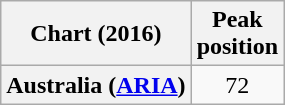<table class="wikitable plainrowheaders" style="text-align:center">
<tr>
<th scope="col">Chart (2016)</th>
<th scope="col">Peak<br>position</th>
</tr>
<tr>
<th scope="row">Australia (<a href='#'>ARIA</a>)</th>
<td>72</td>
</tr>
</table>
